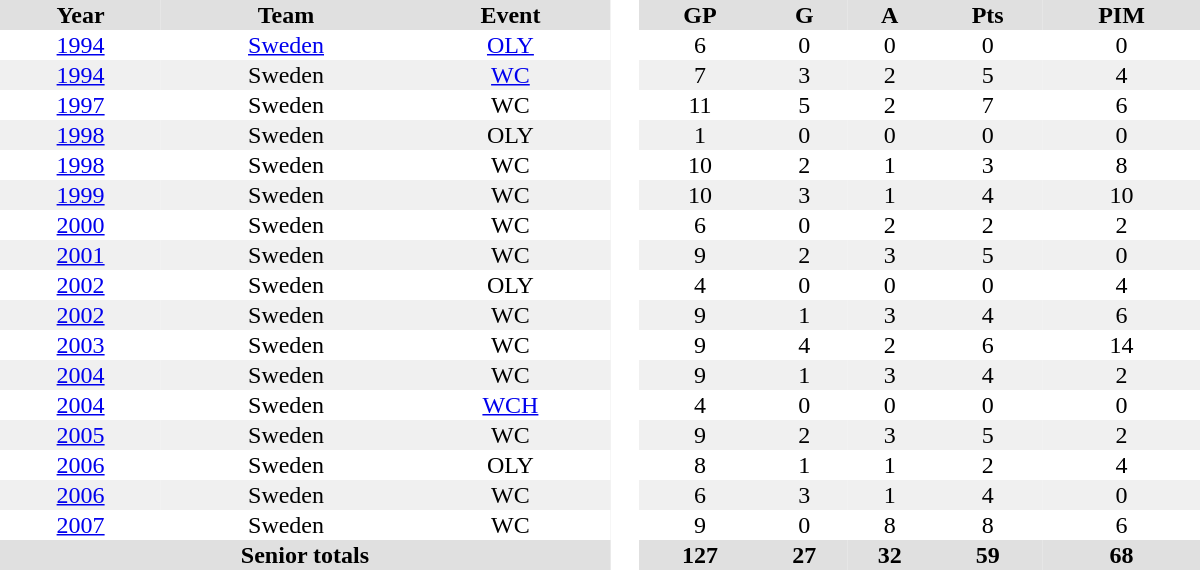<table border="0" cellpadding="1" cellspacing="0" style="text-align:center; width:50em">
<tr ALIGN="center" bgcolor="#e0e0e0">
<th>Year</th>
<th>Team</th>
<th>Event</th>
<th rowspan="99" bgcolor="#ffffff"> </th>
<th>GP</th>
<th>G</th>
<th>A</th>
<th>Pts</th>
<th>PIM</th>
</tr>
<tr>
<td><a href='#'>1994</a></td>
<td><a href='#'>Sweden</a></td>
<td><a href='#'>OLY</a></td>
<td>6</td>
<td>0</td>
<td>0</td>
<td>0</td>
<td>0</td>
</tr>
<tr bgcolor="#f0f0f0">
<td><a href='#'>1994</a></td>
<td>Sweden</td>
<td><a href='#'>WC</a></td>
<td>7</td>
<td>3</td>
<td>2</td>
<td>5</td>
<td>4</td>
</tr>
<tr>
<td><a href='#'>1997</a></td>
<td>Sweden</td>
<td>WC</td>
<td>11</td>
<td>5</td>
<td>2</td>
<td>7</td>
<td>6</td>
</tr>
<tr bgcolor="#f0f0f0">
<td><a href='#'>1998</a></td>
<td>Sweden</td>
<td>OLY</td>
<td>1</td>
<td>0</td>
<td>0</td>
<td>0</td>
<td>0</td>
</tr>
<tr>
<td><a href='#'>1998</a></td>
<td>Sweden</td>
<td>WC</td>
<td>10</td>
<td>2</td>
<td>1</td>
<td>3</td>
<td>8</td>
</tr>
<tr bgcolor="#f0f0f0">
<td><a href='#'>1999</a></td>
<td>Sweden</td>
<td>WC</td>
<td>10</td>
<td>3</td>
<td>1</td>
<td>4</td>
<td>10</td>
</tr>
<tr>
<td><a href='#'>2000</a></td>
<td>Sweden</td>
<td>WC</td>
<td>6</td>
<td>0</td>
<td>2</td>
<td>2</td>
<td>2</td>
</tr>
<tr bgcolor="#f0f0f0">
<td><a href='#'>2001</a></td>
<td>Sweden</td>
<td>WC</td>
<td>9</td>
<td>2</td>
<td>3</td>
<td>5</td>
<td>0</td>
</tr>
<tr>
<td><a href='#'>2002</a></td>
<td>Sweden</td>
<td>OLY</td>
<td>4</td>
<td>0</td>
<td>0</td>
<td>0</td>
<td>4</td>
</tr>
<tr bgcolor="#f0f0f0">
<td><a href='#'>2002</a></td>
<td>Sweden</td>
<td>WC</td>
<td>9</td>
<td>1</td>
<td>3</td>
<td>4</td>
<td>6</td>
</tr>
<tr>
<td><a href='#'>2003</a></td>
<td>Sweden</td>
<td>WC</td>
<td>9</td>
<td>4</td>
<td>2</td>
<td>6</td>
<td>14</td>
</tr>
<tr bgcolor="#f0f0f0">
<td><a href='#'>2004</a></td>
<td>Sweden</td>
<td>WC</td>
<td>9</td>
<td>1</td>
<td>3</td>
<td>4</td>
<td>2</td>
</tr>
<tr>
<td><a href='#'>2004</a></td>
<td>Sweden</td>
<td><a href='#'>WCH</a></td>
<td>4</td>
<td>0</td>
<td>0</td>
<td>0</td>
<td>0</td>
</tr>
<tr bgcolor="#f0f0f0">
<td><a href='#'>2005</a></td>
<td>Sweden</td>
<td>WC</td>
<td>9</td>
<td>2</td>
<td>3</td>
<td>5</td>
<td>2</td>
</tr>
<tr>
<td><a href='#'>2006</a></td>
<td>Sweden</td>
<td>OLY</td>
<td>8</td>
<td>1</td>
<td>1</td>
<td>2</td>
<td>4</td>
</tr>
<tr bgcolor="#f0f0f0">
<td><a href='#'>2006</a></td>
<td>Sweden</td>
<td>WC</td>
<td>6</td>
<td>3</td>
<td>1</td>
<td>4</td>
<td>0</td>
</tr>
<tr>
<td><a href='#'>2007</a></td>
<td>Sweden</td>
<td>WC</td>
<td>9</td>
<td>0</td>
<td>8</td>
<td>8</td>
<td>6</td>
</tr>
<tr bgcolor="#e0e0e0">
<th colspan="3">Senior totals</th>
<th>127</th>
<th>27</th>
<th>32</th>
<th>59</th>
<th>68</th>
</tr>
</table>
